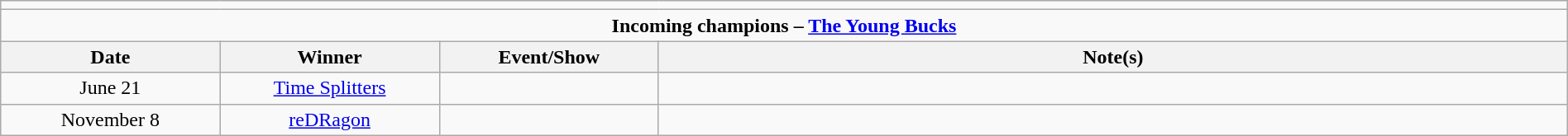<table class="wikitable" style="text-align:center; width:100%;">
<tr>
<td colspan="5"></td>
</tr>
<tr>
<td colspan="5"><strong>Incoming champions – <a href='#'>The Young Bucks</a> </strong></td>
</tr>
<tr>
<th width=14%>Date</th>
<th width=14%>Winner</th>
<th width=14%>Event/Show</th>
<th width=58%>Note(s)</th>
</tr>
<tr>
<td>June 21</td>
<td><a href='#'>Time Splitters</a><br></td>
<td></td>
<td align=left></td>
</tr>
<tr>
<td>November 8</td>
<td><a href='#'>reDRagon</a><br></td>
<td></td>
<td align=left></td>
</tr>
</table>
